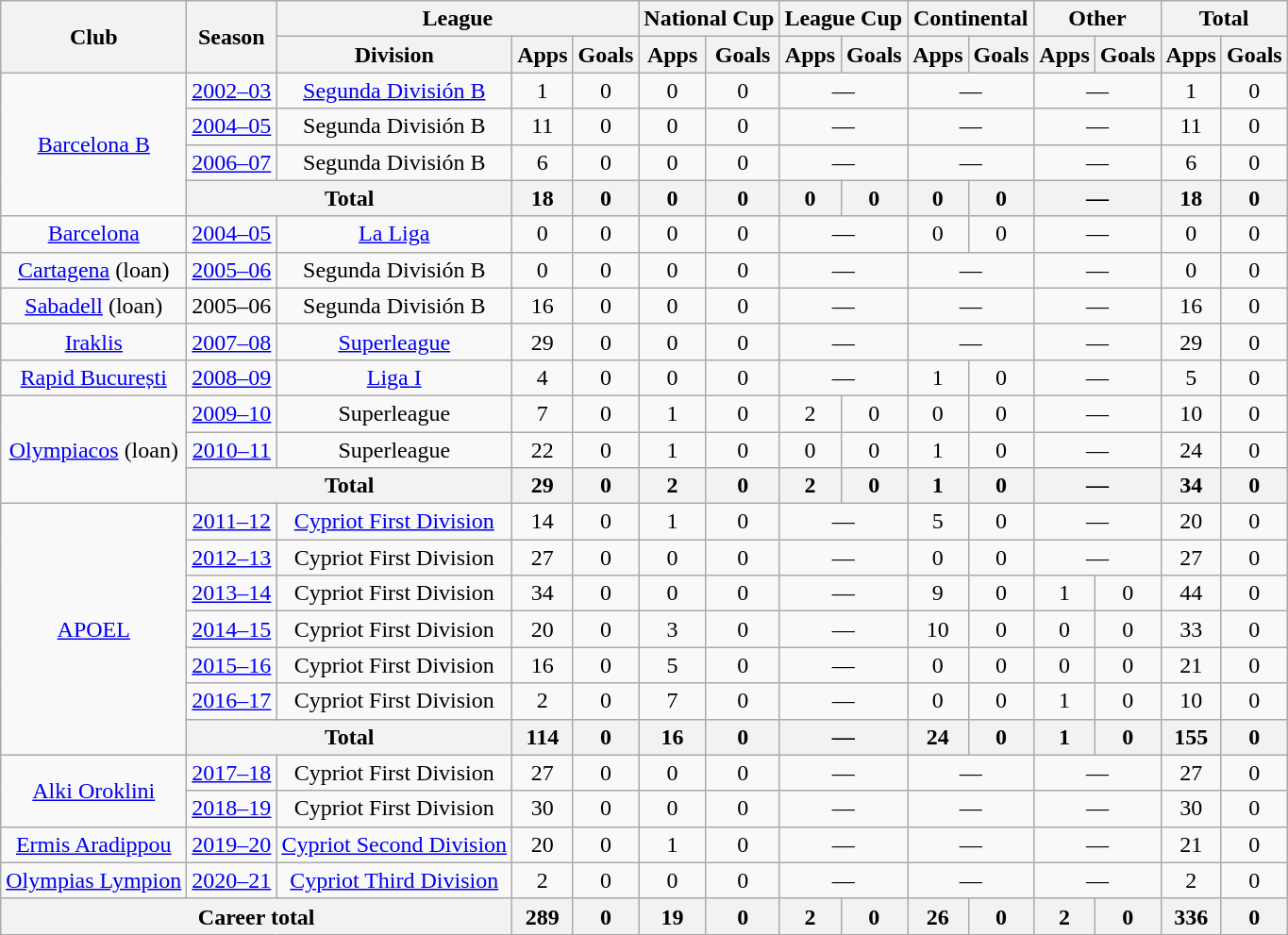<table class="wikitable" style="text-align:center">
<tr>
<th rowspan="2">Club</th>
<th rowspan="2">Season</th>
<th colspan="3">League</th>
<th colspan="2">National Cup</th>
<th colspan="2">League Cup</th>
<th colspan="2">Continental</th>
<th colspan="2">Other</th>
<th colspan="2">Total</th>
</tr>
<tr>
<th>Division</th>
<th>Apps</th>
<th>Goals</th>
<th>Apps</th>
<th>Goals</th>
<th>Apps</th>
<th>Goals</th>
<th>Apps</th>
<th>Goals</th>
<th>Apps</th>
<th>Goals</th>
<th>Apps</th>
<th>Goals</th>
</tr>
<tr>
<td rowspan="4"><a href='#'>Barcelona B</a></td>
<td><a href='#'>2002–03</a></td>
<td><a href='#'>Segunda División B</a></td>
<td>1</td>
<td>0</td>
<td>0</td>
<td>0</td>
<td colspan="2">—</td>
<td colspan="2">—</td>
<td colspan="2">—</td>
<td>1</td>
<td>0</td>
</tr>
<tr>
<td><a href='#'>2004–05</a></td>
<td>Segunda División B</td>
<td>11</td>
<td>0</td>
<td>0</td>
<td>0</td>
<td colspan="2">—</td>
<td colspan="2">—</td>
<td colspan="2">—</td>
<td>11</td>
<td>0</td>
</tr>
<tr>
<td><a href='#'>2006–07</a></td>
<td>Segunda División B</td>
<td>6</td>
<td>0</td>
<td>0</td>
<td>0</td>
<td colspan="2">—</td>
<td colspan="2">—</td>
<td colspan="2">—</td>
<td>6</td>
<td>0</td>
</tr>
<tr>
<th colspan="2">Total</th>
<th>18</th>
<th>0</th>
<th>0</th>
<th>0</th>
<th>0</th>
<th>0</th>
<th>0</th>
<th>0</th>
<th colspan="2">—</th>
<th>18</th>
<th>0</th>
</tr>
<tr>
<td><a href='#'>Barcelona</a></td>
<td><a href='#'>2004–05</a></td>
<td><a href='#'>La Liga</a></td>
<td>0</td>
<td>0</td>
<td>0</td>
<td>0</td>
<td colspan="2">—</td>
<td>0</td>
<td>0</td>
<td colspan="2">—</td>
<td>0</td>
<td>0</td>
</tr>
<tr>
<td><a href='#'>Cartagena</a> (loan)</td>
<td><a href='#'>2005–06</a></td>
<td>Segunda División B</td>
<td>0</td>
<td>0</td>
<td>0</td>
<td>0</td>
<td colspan="2">—</td>
<td colspan="2">—</td>
<td colspan="2">—</td>
<td>0</td>
<td>0</td>
</tr>
<tr>
<td><a href='#'>Sabadell</a> (loan)</td>
<td>2005–06</td>
<td>Segunda División B</td>
<td>16</td>
<td>0</td>
<td>0</td>
<td>0</td>
<td colspan="2">—</td>
<td colspan="2">—</td>
<td colspan="2">—</td>
<td>16</td>
<td>0</td>
</tr>
<tr>
<td><a href='#'>Iraklis</a></td>
<td><a href='#'>2007–08</a></td>
<td><a href='#'>Superleague</a></td>
<td>29</td>
<td>0</td>
<td>0</td>
<td>0</td>
<td colspan="2">—</td>
<td colspan="2">—</td>
<td colspan="2">—</td>
<td>29</td>
<td>0</td>
</tr>
<tr>
<td><a href='#'>Rapid București</a></td>
<td><a href='#'>2008–09</a></td>
<td><a href='#'>Liga I</a></td>
<td>4</td>
<td>0</td>
<td>0</td>
<td>0</td>
<td colspan="2">—</td>
<td>1</td>
<td>0</td>
<td colspan="2">—</td>
<td>5</td>
<td>0</td>
</tr>
<tr>
<td rowspan="3"><a href='#'>Olympiacos</a> (loan)</td>
<td><a href='#'>2009–10</a></td>
<td>Superleague</td>
<td>7</td>
<td>0</td>
<td>1</td>
<td>0</td>
<td>2</td>
<td>0</td>
<td>0</td>
<td>0</td>
<td colspan="2">—</td>
<td>10</td>
<td>0</td>
</tr>
<tr>
<td><a href='#'>2010–11</a></td>
<td>Superleague</td>
<td>22</td>
<td>0</td>
<td>1</td>
<td>0</td>
<td>0</td>
<td>0</td>
<td>1</td>
<td>0</td>
<td colspan="2">—</td>
<td>24</td>
<td>0</td>
</tr>
<tr>
<th colspan="2">Total</th>
<th>29</th>
<th>0</th>
<th>2</th>
<th>0</th>
<th>2</th>
<th>0</th>
<th>1</th>
<th>0</th>
<th colspan="2">—</th>
<th>34</th>
<th>0</th>
</tr>
<tr>
<td rowspan="7"><a href='#'>APOEL</a></td>
<td><a href='#'>2011–12</a></td>
<td><a href='#'>Cypriot First Division</a></td>
<td>14</td>
<td>0</td>
<td>1</td>
<td>0</td>
<td colspan="2">—</td>
<td>5</td>
<td>0</td>
<td colspan="2">—</td>
<td>20</td>
<td>0</td>
</tr>
<tr>
<td><a href='#'>2012–13</a></td>
<td>Cypriot First Division</td>
<td>27</td>
<td>0</td>
<td>0</td>
<td>0</td>
<td colspan="2">—</td>
<td>0</td>
<td>0</td>
<td colspan="2">—</td>
<td>27</td>
<td>0</td>
</tr>
<tr>
<td><a href='#'>2013–14</a></td>
<td>Cypriot First Division</td>
<td>34</td>
<td>0</td>
<td>0</td>
<td>0</td>
<td colspan="2">—</td>
<td>9</td>
<td>0</td>
<td>1</td>
<td>0</td>
<td>44</td>
<td>0</td>
</tr>
<tr>
<td><a href='#'>2014–15</a></td>
<td>Cypriot First Division</td>
<td>20</td>
<td>0</td>
<td>3</td>
<td>0</td>
<td colspan="2">—</td>
<td>10</td>
<td>0</td>
<td>0</td>
<td>0</td>
<td>33</td>
<td>0</td>
</tr>
<tr>
<td><a href='#'>2015–16</a></td>
<td>Cypriot First Division</td>
<td>16</td>
<td>0</td>
<td>5</td>
<td>0</td>
<td colspan="2">—</td>
<td>0</td>
<td>0</td>
<td>0</td>
<td>0</td>
<td>21</td>
<td>0</td>
</tr>
<tr>
<td><a href='#'>2016–17</a></td>
<td>Cypriot First Division</td>
<td>2</td>
<td>0</td>
<td>7</td>
<td>0</td>
<td colspan="2">—</td>
<td>0</td>
<td>0</td>
<td>1</td>
<td>0</td>
<td>10</td>
<td>0</td>
</tr>
<tr>
<th colspan="2">Total</th>
<th>114</th>
<th>0</th>
<th>16</th>
<th>0</th>
<th colspan="2">—</th>
<th>24</th>
<th>0</th>
<th>1</th>
<th>0</th>
<th>155</th>
<th>0</th>
</tr>
<tr>
<td rowspan="2"><a href='#'>Alki Oroklini</a></td>
<td><a href='#'>2017–18</a></td>
<td>Cypriot First Division</td>
<td>27</td>
<td>0</td>
<td>0</td>
<td>0</td>
<td colspan="2">—</td>
<td colspan="2">—</td>
<td colspan="2">—</td>
<td>27</td>
<td>0</td>
</tr>
<tr>
<td><a href='#'>2018–19</a></td>
<td>Cypriot First Division</td>
<td>30</td>
<td>0</td>
<td>0</td>
<td>0</td>
<td colspan="2">—</td>
<td colspan="2">—</td>
<td colspan="2">—</td>
<td>30</td>
<td>0</td>
</tr>
<tr>
<td><a href='#'>Ermis Aradippou</a></td>
<td><a href='#'>2019–20</a></td>
<td><a href='#'>Cypriot Second Division</a></td>
<td>20</td>
<td>0</td>
<td>1</td>
<td>0</td>
<td colspan="2">—</td>
<td colspan="2">—</td>
<td colspan="2">—</td>
<td>21</td>
<td>0</td>
</tr>
<tr>
<td><a href='#'>Olympias Lympion</a></td>
<td><a href='#'>2020–21</a></td>
<td><a href='#'>Cypriot Third Division</a></td>
<td>2</td>
<td>0</td>
<td>0</td>
<td>0</td>
<td colspan="2">—</td>
<td colspan="2">—</td>
<td colspan="2">—</td>
<td>2</td>
<td>0</td>
</tr>
<tr>
<th colspan="3">Career total</th>
<th>289</th>
<th>0</th>
<th>19</th>
<th>0</th>
<th>2</th>
<th>0</th>
<th>26</th>
<th>0</th>
<th>2</th>
<th>0</th>
<th>336</th>
<th>0</th>
</tr>
</table>
